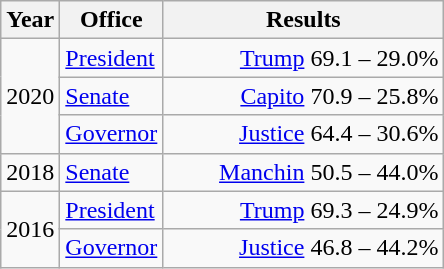<table class="wikitable">
<tr>
<th width="30">Year</th>
<th width="60">Office</th>
<th width="180">Results</th>
</tr>
<tr>
<td rowspan="3">2020</td>
<td><a href='#'>President</a></td>
<td align="right" ><a href='#'>Trump</a> 69.1 – 29.0%</td>
</tr>
<tr>
<td><a href='#'>Senate</a></td>
<td align="right" ><a href='#'>Capito</a> 70.9 – 25.8%</td>
</tr>
<tr>
<td><a href='#'>Governor</a></td>
<td align="right" ><a href='#'>Justice</a> 64.4 – 30.6%</td>
</tr>
<tr>
<td>2018</td>
<td><a href='#'>Senate</a></td>
<td align="right" ><a href='#'>Manchin</a> 50.5 – 44.0%</td>
</tr>
<tr>
<td rowspan="2">2016</td>
<td><a href='#'>President</a></td>
<td align="right" ><a href='#'>Trump</a> 69.3 – 24.9%</td>
</tr>
<tr>
<td><a href='#'>Governor</a></td>
<td align="right" ><a href='#'>Justice</a> 46.8 – 44.2%</td>
</tr>
</table>
